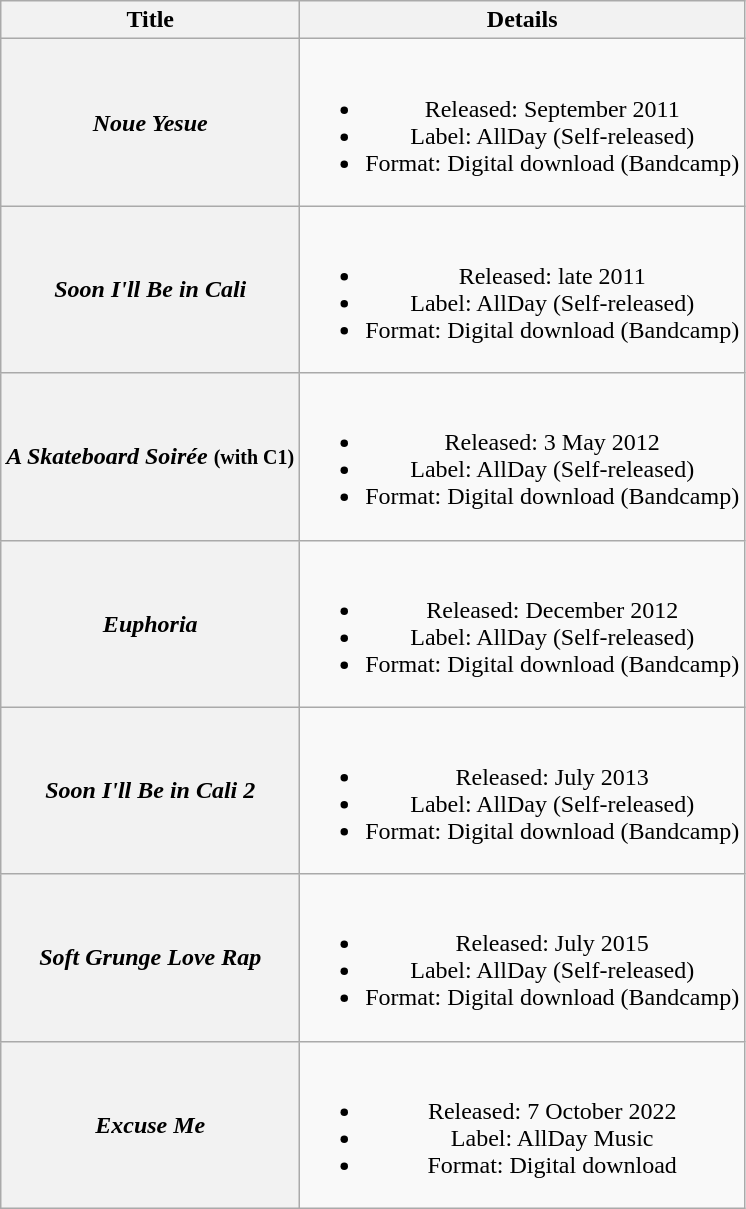<table class="wikitable plainrowheaders" style="text-align:center;">
<tr>
<th>Title</th>
<th>Details</th>
</tr>
<tr>
<th scope="row"><em>Noue Yesue</em></th>
<td><br><ul><li>Released: September 2011</li><li>Label: AllDay (Self-released)</li><li>Format: Digital download (Bandcamp)</li></ul></td>
</tr>
<tr>
<th scope="row"><em>Soon I'll Be in Cali</em></th>
<td><br><ul><li>Released: late 2011</li><li>Label: AllDay (Self-released)</li><li>Format: Digital download (Bandcamp)</li></ul></td>
</tr>
<tr>
<th scope="row"><em>A Skateboard Soirée</em> <small>(with C1)</small></th>
<td><br><ul><li>Released: 3 May 2012</li><li>Label: AllDay (Self-released)</li><li>Format: Digital download (Bandcamp)</li></ul></td>
</tr>
<tr>
<th scope="row"><em>Euphoria</em></th>
<td><br><ul><li>Released: December 2012</li><li>Label: AllDay (Self-released)</li><li>Format: Digital download (Bandcamp)</li></ul></td>
</tr>
<tr>
<th scope="row"><em>Soon I'll Be in Cali 2</em></th>
<td><br><ul><li>Released: July 2013</li><li>Label: AllDay (Self-released)</li><li>Format: Digital download (Bandcamp)</li></ul></td>
</tr>
<tr>
<th scope="row"><em>Soft Grunge Love Rap</em></th>
<td><br><ul><li>Released: July 2015</li><li>Label: AllDay (Self-released)</li><li>Format: Digital download (Bandcamp)</li></ul></td>
</tr>
<tr>
<th scope="row"><em>Excuse Me</em></th>
<td><br><ul><li>Released: 7 October 2022</li><li>Label: AllDay Music</li><li>Format: Digital download</li></ul></td>
</tr>
</table>
